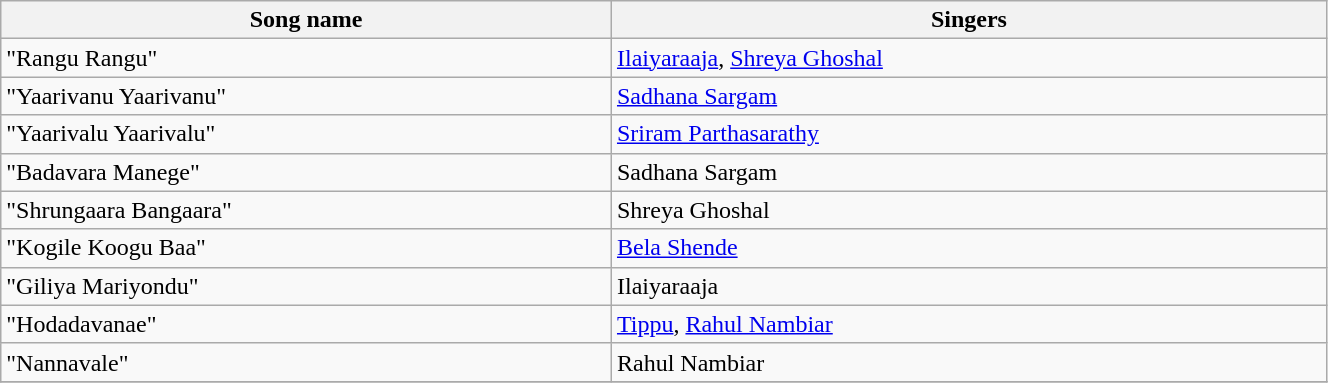<table class="wikitable" width ="70%">
<tr>
<th>Song name</th>
<th>Singers</th>
</tr>
<tr>
<td>"Rangu Rangu"</td>
<td><a href='#'>Ilaiyaraaja</a>, <a href='#'>Shreya Ghoshal</a></td>
</tr>
<tr>
<td>"Yaarivanu Yaarivanu"</td>
<td><a href='#'>Sadhana Sargam</a></td>
</tr>
<tr>
<td>"Yaarivalu Yaarivalu"</td>
<td><a href='#'>Sriram Parthasarathy</a></td>
</tr>
<tr>
<td>"Badavara Manege"</td>
<td>Sadhana Sargam</td>
</tr>
<tr>
<td>"Shrungaara Bangaara"</td>
<td>Shreya Ghoshal</td>
</tr>
<tr>
<td>"Kogile Koogu Baa"</td>
<td><a href='#'>Bela Shende</a></td>
</tr>
<tr>
<td>"Giliya Mariyondu"</td>
<td>Ilaiyaraaja</td>
</tr>
<tr>
<td>"Hodadavanae"</td>
<td><a href='#'>Tippu</a>, <a href='#'>Rahul Nambiar</a></td>
</tr>
<tr>
<td>"Nannavale"</td>
<td>Rahul Nambiar</td>
</tr>
<tr>
</tr>
</table>
